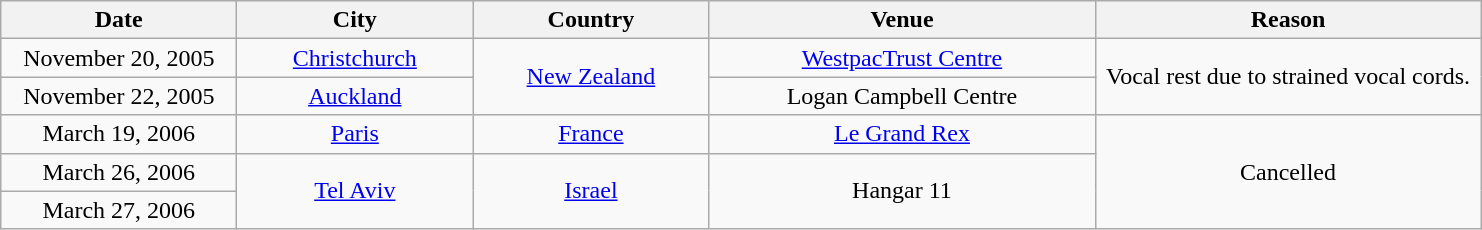<table class="wikitable" style="text-align:center">
<tr>
<th style="width:150px;">Date</th>
<th style="width:150px;">City</th>
<th style="width:150px;">Country</th>
<th style="width:250px;">Venue</th>
<th style="width:250px;">Reason</th>
</tr>
<tr>
<td>November 20, 2005</td>
<td><a href='#'>Christchurch</a></td>
<td rowspan="2"><a href='#'>New Zealand</a></td>
<td><a href='#'>WestpacTrust Centre</a></td>
<td rowspan="2">Vocal rest due to strained vocal cords.</td>
</tr>
<tr>
<td>November 22, 2005</td>
<td><a href='#'>Auckland</a></td>
<td>Logan Campbell Centre</td>
</tr>
<tr>
<td>March 19, 2006</td>
<td><a href='#'>Paris</a></td>
<td><a href='#'>France</a></td>
<td><a href='#'>Le Grand Rex</a></td>
<td rowspan=3>Cancelled</td>
</tr>
<tr>
<td>March 26, 2006</td>
<td rowspan=2><a href='#'>Tel Aviv</a></td>
<td rowspan=2><a href='#'>Israel</a></td>
<td rowspan=2>Hangar 11</td>
</tr>
<tr>
<td>March 27, 2006</td>
</tr>
</table>
